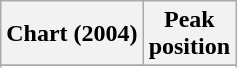<table class="wikitable sortable plainrowheaders" style="text-align:center">
<tr>
<th scope="col">Chart (2004)</th>
<th scope="col">Peak<br> position</th>
</tr>
<tr>
</tr>
<tr>
</tr>
</table>
